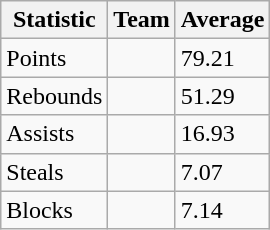<table class=wikitable>
<tr>
<th>Statistic</th>
<th>Team</th>
<th>Average</th>
</tr>
<tr>
<td>Points</td>
<td></td>
<td>79.21</td>
</tr>
<tr>
<td>Rebounds</td>
<td></td>
<td>51.29</td>
</tr>
<tr>
<td>Assists</td>
<td></td>
<td>16.93</td>
</tr>
<tr>
<td>Steals</td>
<td></td>
<td>7.07</td>
</tr>
<tr>
<td>Blocks</td>
<td></td>
<td>7.14</td>
</tr>
</table>
